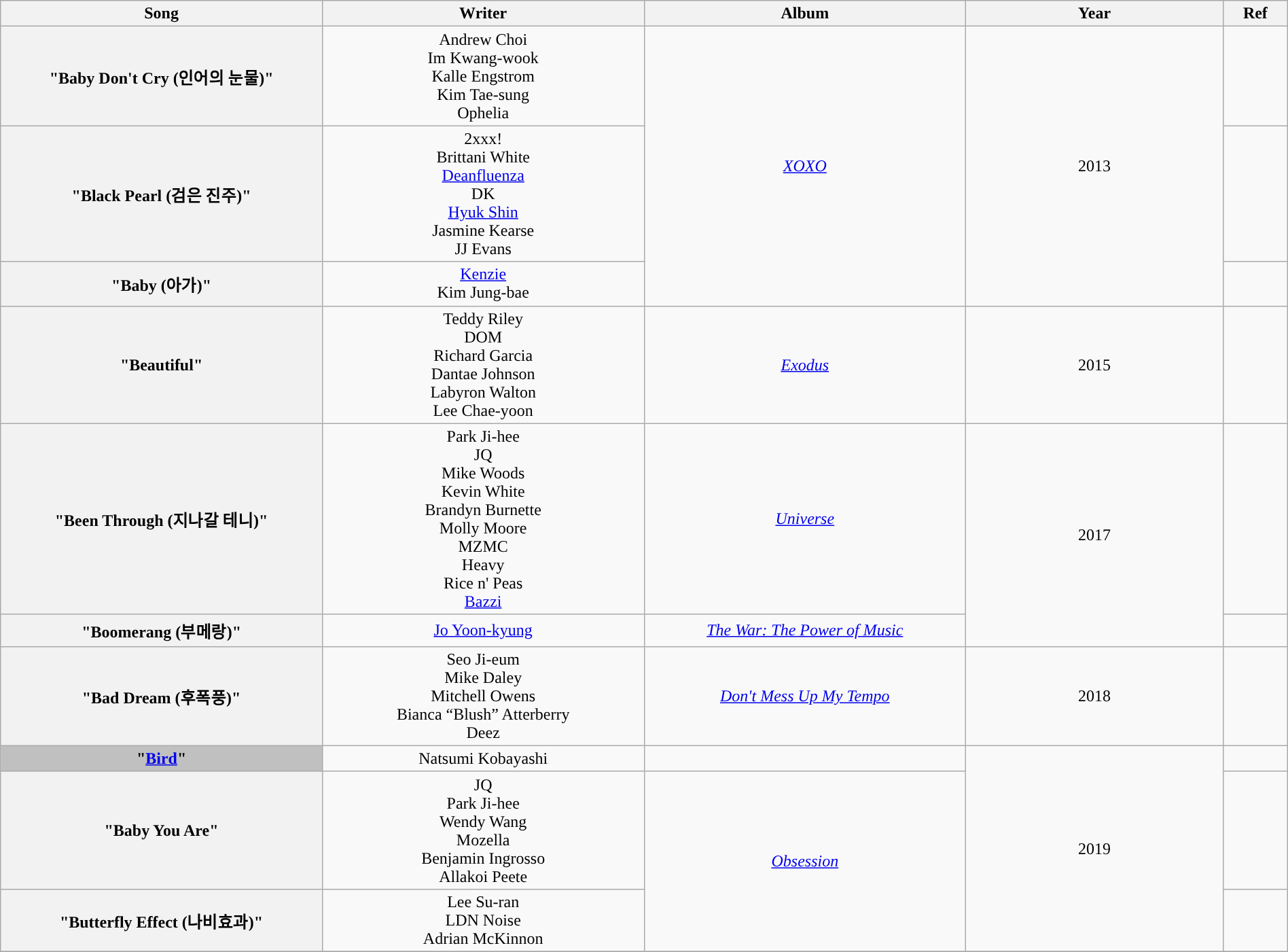<table class="wikitable" style="text-align:center; width:100%">
<tr>
<th style="width:25%">Song</th>
<th style="width:25%">Writer</th>
<th style="width:25%">Album</th>
<th style="width:20%">Year</th>
<th style="width:5%">Ref</th>
</tr>
<tr>
<th scope="row">"Baby Don't Cry (인어의 눈물)"</th>
<td>Andrew Choi<br>Im Kwang-wook<br>Kalle Engstrom<br>Kim Tae-sung<br>Ophelia</td>
<td rowspan="3"><em><a href='#'>XOXO</a></em></td>
<td rowspan="3">2013</td>
<td></td>
</tr>
<tr>
<th scope="row">"Black Pearl (검은 진주)"</th>
<td>2xxx!<br>Brittani White<br><a href='#'>Deanfluenza</a><br>DK<br><a href='#'>Hyuk Shin</a><br>Jasmine Kearse<br>JJ Evans</td>
<td></td>
</tr>
<tr>
<th scope="row">"Baby (아가)"</th>
<td><a href='#'>Kenzie</a><br>Kim Jung-bae</td>
<td></td>
</tr>
<tr>
<th scope="row">"Beautiful"</th>
<td>Teddy Riley<br> DOM<br> Richard Garcia<br> Dantae Johnson<br> Labyron Walton<br> Lee Chae-yoon</td>
<td><em><a href='#'>Exodus</a></em></td>
<td>2015</td>
<td></td>
</tr>
<tr>
<th scope="row">"Been Through (지나갈 테니)"</th>
<td>Park Ji-hee<br>JQ<br>Mike Woods<br>Kevin White<br>Brandyn Burnette<br>Molly Moore<br>MZMC<br>Heavy<br>Rice n' Peas<br><a href='#'>Bazzi</a></td>
<td><em><a href='#'>Universe</a></em></td>
<td rowspan="2">2017</td>
<td></td>
</tr>
<tr>
<th scope="row">"Boomerang (부메랑)"</th>
<td><a href='#'>Jo Yoon-kyung</a></td>
<td><a href='#'><em>The War: The Power of Music</em></a></td>
<td></td>
</tr>
<tr>
<th scope="row">"Bad Dream (후폭풍)"</th>
<td>Seo Ji-eum<br>Mike Daley<br>Mitchell Owens<br>Bianca “Blush” Atterberry<br>Deez</td>
<td><em><a href='#'>Don't Mess Up My Tempo</a></em></td>
<td>2018</td>
<td></td>
</tr>
<tr>
<th scope="row" style="background-color:#C0C0C0">"<a href='#'>Bird</a>" </th>
<td>Natsumi Kobayashi</td>
<td></td>
<td rowspan="3">2019</td>
<td></td>
</tr>
<tr>
<th scope="row">"Baby You Are"</th>
<td>JQ<br>Park Ji-hee<br>Wendy Wang<br>Mozella<br>Benjamin Ingrosso<br>Allakoi Peete</td>
<td rowspan="2"><em><a href='#'>Obsession</a></em></td>
<td></td>
</tr>
<tr>
<th scope="row">"Butterfly Effect (나비효과)"</th>
<td>Lee Su-ran<br>LDN Noise<br>Adrian McKinnon</td>
<td></td>
</tr>
<tr>
</tr>
</table>
